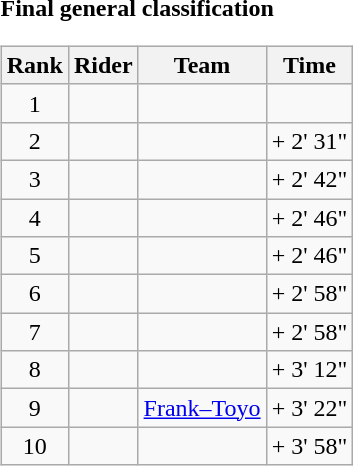<table>
<tr>
<td><strong>Final general classification</strong><br><table class="wikitable">
<tr>
<th scope="col">Rank</th>
<th scope="col">Rider</th>
<th scope="col">Team</th>
<th scope="col">Time</th>
</tr>
<tr>
<td style="text-align:center;">1</td>
<td></td>
<td></td>
<td style="text-align:right;"></td>
</tr>
<tr>
<td style="text-align:center;">2</td>
<td></td>
<td></td>
<td style="text-align:right;">+ 2' 31"</td>
</tr>
<tr>
<td style="text-align:center;">3</td>
<td></td>
<td></td>
<td style="text-align:right;">+ 2' 42"</td>
</tr>
<tr>
<td style="text-align:center;">4</td>
<td></td>
<td></td>
<td style="text-align:right;">+ 2' 46"</td>
</tr>
<tr>
<td style="text-align:center;">5</td>
<td></td>
<td></td>
<td style="text-align:right;">+ 2' 46"</td>
</tr>
<tr>
<td style="text-align:center;">6</td>
<td></td>
<td></td>
<td style="text-align:right;">+ 2' 58"</td>
</tr>
<tr>
<td style="text-align:center;">7</td>
<td></td>
<td></td>
<td style="text-align:right;">+ 2' 58"</td>
</tr>
<tr>
<td style="text-align:center;">8</td>
<td></td>
<td></td>
<td style="text-align:right;">+ 3' 12"</td>
</tr>
<tr>
<td style="text-align:center;">9</td>
<td></td>
<td><a href='#'>Frank–Toyo</a></td>
<td style="text-align:right;">+ 3' 22"</td>
</tr>
<tr>
<td style="text-align:center;">10</td>
<td></td>
<td></td>
<td style="text-align:right;">+ 3' 58"</td>
</tr>
</table>
</td>
</tr>
</table>
